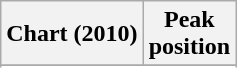<table class="wikitable sortable plainrowheaders" style="text-align:center">
<tr>
<th scope="col">Chart (2010)</th>
<th scope="col">Peak<br>position</th>
</tr>
<tr>
</tr>
<tr>
</tr>
</table>
